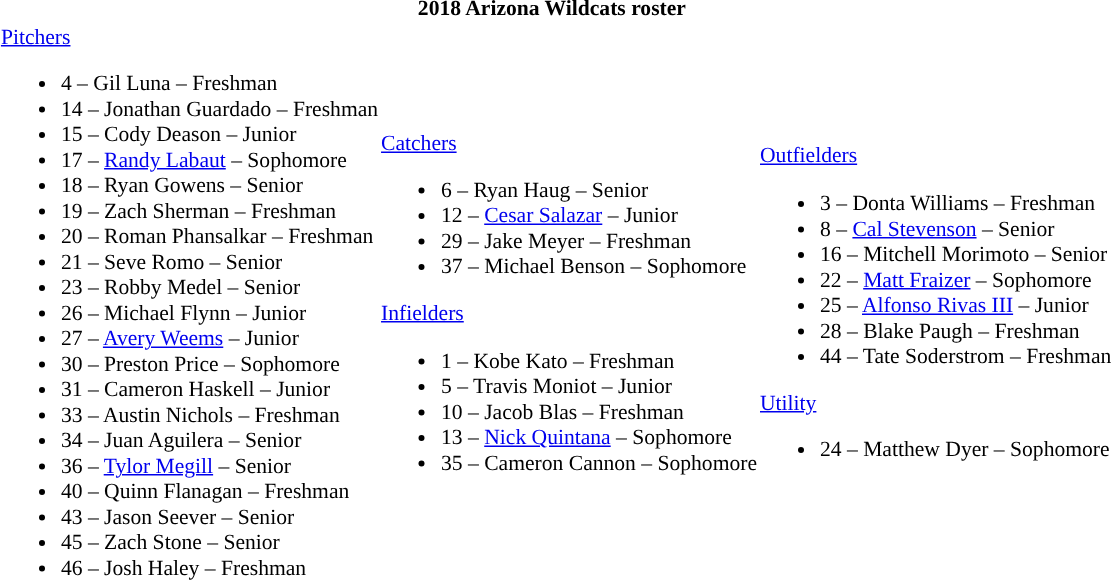<table class="toccolours" style="border-collapse:collapse; font-size:90%;">
<tr>
<th colspan="8">2018 Arizona Wildcats roster</th>
</tr>
<tr>
<td width="03"> </td>
<td><a href='#'>Pitchers</a><br><ul><li>4 – Gil Luna – Freshman</li><li>14 – Jonathan Guardado – Freshman</li><li>15 – Cody Deason – Junior</li><li>17 – <a href='#'>Randy Labaut</a> – Sophomore</li><li>18 – Ryan Gowens – Senior</li><li>19 – Zach Sherman – Freshman</li><li>20 – Roman Phansalkar – Freshman</li><li>21 – Seve Romo – Senior</li><li>23 – Robby Medel – Senior</li><li>26 – Michael Flynn – Junior</li><li>27 – <a href='#'>Avery Weems</a> – Junior</li><li>30 – Preston Price – Sophomore</li><li>31 – Cameron Haskell – Junior</li><li>33 – Austin Nichols – Freshman</li><li>34 – Juan Aguilera – Senior</li><li>36 – <a href='#'>Tylor Megill</a> – Senior</li><li>40 – Quinn Flanagan – Freshman</li><li>43 – Jason Seever – Senior</li><li>45 – Zach Stone – Senior</li><li>46 – Josh Haley – Freshman</li></ul></td>
<td><a href='#'>Catchers</a><br><ul><li>6 – Ryan Haug – Senior</li><li>12 – <a href='#'>Cesar Salazar</a> – Junior</li><li>29 – Jake Meyer – Freshman</li><li>37 – Michael Benson – Sophomore</li></ul><a href='#'>Infielders</a><ul><li>1 – Kobe Kato – Freshman</li><li>5 – Travis Moniot – Junior</li><li>10 – Jacob Blas – Freshman</li><li>13 – <a href='#'>Nick Quintana</a> – Sophomore</li><li>35 – Cameron Cannon – Sophomore</li></ul></td>
<td><a href='#'>Outfielders</a><br><ul><li>3 – Donta Williams – Freshman</li><li>8 – <a href='#'>Cal Stevenson</a> – Senior</li><li>16 – Mitchell Morimoto – Senior</li><li>22 – <a href='#'>Matt Fraizer</a> – Sophomore</li><li>25 – <a href='#'>Alfonso Rivas III</a> – Junior</li><li>28 – Blake Paugh – Freshman</li><li>44 – Tate Soderstrom – Freshman</li></ul><a href='#'>Utility</a><ul><li>24 – Matthew Dyer – Sophomore</li></ul></td>
</tr>
</table>
